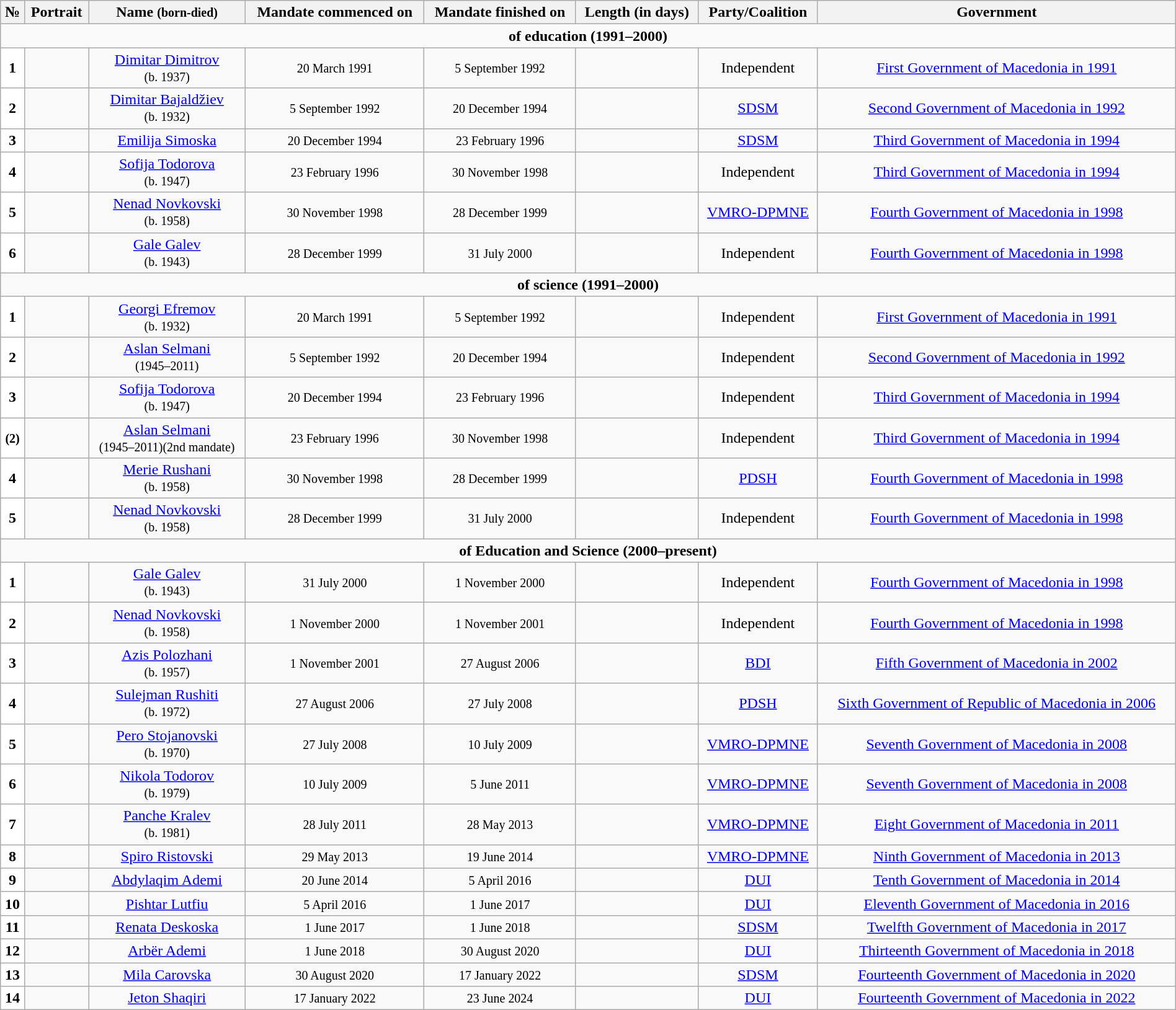<table class="wikitable" style="width:100%; text-align:center">
<tr>
<th>№</th>
<th>Portrait</th>
<th>Name  <small>(born-died)</small></th>
<th>Mandate commenced on</th>
<th>Mandate finished on</th>
<th>Length (in days)</th>
<th>Party/Coalition</th>
<th>Government</th>
</tr>
<tr>
<td style="text-align:center;" colspan="8"><strong>of education (1991–2000)</strong></td>
</tr>
<tr>
<td style="background:white"><strong>1</strong></td>
<td></td>
<td><a href='#'>Dimitar Dimitrov</a><br><small>(b. 1937)</small></td>
<td><small>20 March 1991</small></td>
<td><small>5 September 1992</small></td>
<td></td>
<td>Independent</td>
<td><a href='#'>First Government of Macedonia in 1991</a></td>
</tr>
<tr>
<td style="background:white"><strong>2</strong></td>
<td></td>
<td><a href='#'>Dimitar Bajaldžiev</a><br><small>(b. 1932)</small></td>
<td><small>5 September 1992</small></td>
<td><small>20 December 1994</small></td>
<td></td>
<td><a href='#'>SDSM</a></td>
<td><a href='#'>Second Government of Macedonia in 1992</a></td>
</tr>
<tr>
<td style="background:white"><strong>3</strong></td>
<td></td>
<td><a href='#'>Emilija Simoska</a></td>
<td><small>20 December 1994</small></td>
<td><small>23 February 1996</small></td>
<td></td>
<td><a href='#'>SDSM</a></td>
<td><a href='#'>Third Government of Macedonia in 1994</a></td>
</tr>
<tr>
<td style="background:white"><strong>4</strong></td>
<td></td>
<td><a href='#'>Sofija Todorova</a><br><small>(b. 1947)</small></td>
<td><small>23 February 1996</small></td>
<td><small>30 November 1998</small></td>
<td></td>
<td>Independent</td>
<td><a href='#'>Third Government of Macedonia in 1994</a></td>
</tr>
<tr>
<td style="background:white"><strong>5</strong></td>
<td></td>
<td><a href='#'>Nenad Novkovski</a><br><small>(b. 1958)</small></td>
<td><small>30 November 1998</small></td>
<td><small>28 December 1999</small></td>
<td></td>
<td><a href='#'>VMRO-DPMNE</a></td>
<td><a href='#'>Fourth Government of Macedonia in 1998</a></td>
</tr>
<tr>
<td style="background:white"><strong>6</strong></td>
<td></td>
<td><a href='#'>Gale Galev</a><br><small>(b. 1943)</small></td>
<td><small>28 December 1999</small></td>
<td><small>31 July 2000</small></td>
<td></td>
<td>Independent</td>
<td><a href='#'>Fourth Government of Macedonia in 1998</a></td>
</tr>
<tr>
<td style="text-align:center;" colspan="8"><strong>of science (1991–2000)</strong></td>
</tr>
<tr>
<td style="background:white"><strong>1</strong></td>
<td></td>
<td><a href='#'>Georgi Efremov</a><br><small>(b. 1932)</small></td>
<td><small>20 March 1991</small></td>
<td><small>5 September 1992</small></td>
<td></td>
<td>Independent</td>
<td><a href='#'>First Government of Macedonia in 1991</a></td>
</tr>
<tr>
<td style="background:white"><strong>2</strong></td>
<td></td>
<td><a href='#'>Aslan Selmani</a><br><small>(1945–2011)</small></td>
<td><small>5 September 1992</small></td>
<td><small>20 December 1994</small></td>
<td></td>
<td>Independent</td>
<td><a href='#'>Second Government of Macedonia in 1992</a></td>
</tr>
<tr>
<td style="background:white"><strong>3</strong></td>
<td></td>
<td><a href='#'>Sofija Todorova</a><br><small>(b. 1947)</small></td>
<td><small>20 December 1994</small></td>
<td><small>23 February 1996</small></td>
<td></td>
<td>Independent</td>
<td><a href='#'>Third Government of Macedonia in 1994</a></td>
</tr>
<tr>
<td style="background:white"><small><strong>(2)</strong></small></td>
<td></td>
<td><a href='#'>Aslan Selmani</a><br><small>(1945–2011)(2nd mandate)</small></td>
<td><small>23 February 1996</small></td>
<td><small>30 November 1998</small></td>
<td></td>
<td>Independent</td>
<td><a href='#'>Third Government of Macedonia in 1994</a></td>
</tr>
<tr>
<td style="background:white"><strong>4</strong></td>
<td></td>
<td><a href='#'>Merie Rushani</a><br><small>(b. 1958)</small></td>
<td><small>30 November 1998</small></td>
<td><small>28 December 1999</small></td>
<td></td>
<td><a href='#'>PDSH</a></td>
<td><a href='#'>Fourth Government of Macedonia in 1998</a></td>
</tr>
<tr>
<td style="background:white"><strong>5</strong></td>
<td></td>
<td><a href='#'>Nenad Novkovski</a><br><small>(b. 1958)</small></td>
<td><small>28 December 1999</small></td>
<td><small>31 July 2000</small></td>
<td></td>
<td>Independent</td>
<td><a href='#'>Fourth Government of Macedonia in 1998</a></td>
</tr>
<tr>
<td style="text-align:center;" colspan="8"><strong>of Education and Science (2000–present)</strong></td>
</tr>
<tr>
<td style="background:white"><strong>1</strong></td>
<td></td>
<td><a href='#'>Gale Galev</a><br><small>(b. 1943)</small></td>
<td><small>31 July 2000</small></td>
<td><small>1 November 2000</small></td>
<td></td>
<td>Independent</td>
<td><a href='#'>Fourth Government of Macedonia in 1998</a></td>
</tr>
<tr>
<td style="background:white"><strong>2</strong></td>
<td></td>
<td><a href='#'>Nenad Novkovski</a><br><small>(b. 1958)</small></td>
<td><small>1 November 2000</small></td>
<td><small>1 November 2001</small></td>
<td></td>
<td>Independent</td>
<td><a href='#'>Fourth Government of Macedonia in 1998</a></td>
</tr>
<tr>
<td style="background:white"><strong>3</strong></td>
<td></td>
<td><a href='#'>Azis Polozhani</a><br><small>(b. 1957)</small></td>
<td><small>1 November 2001</small></td>
<td><small>27 August 2006</small></td>
<td></td>
<td><a href='#'>BDI</a></td>
<td><a href='#'>Fifth Government of Macedonia in 2002</a></td>
</tr>
<tr>
<td style="background:white"><strong>4</strong></td>
<td></td>
<td><a href='#'>Sulejman Rushiti</a><br><small>(b. 1972)</small></td>
<td><small>27 August 2006</small></td>
<td><small>27 July 2008</small></td>
<td></td>
<td><a href='#'>PDSH</a></td>
<td><a href='#'>Sixth Government of Republic of Macedonia in 2006</a></td>
</tr>
<tr>
<td style="background:white"><strong>5</strong></td>
<td></td>
<td><a href='#'>Pero Stojanovski</a><br><small>(b. 1970)</small></td>
<td><small>27 July 2008</small></td>
<td><small>10 July 2009</small></td>
<td></td>
<td><a href='#'>VMRO-DPMNE</a></td>
<td><a href='#'>Seventh Government of Macedonia in 2008</a></td>
</tr>
<tr>
<td style="background:white"><strong>6</strong></td>
<td></td>
<td><a href='#'>Nikola Todorov</a><br><small>(b. 1979)</small></td>
<td><small>10 July 2009</small></td>
<td><small>5 June 2011</small></td>
<td></td>
<td><a href='#'>VMRO-DPMNE</a></td>
<td><a href='#'>Seventh Government of Macedonia in 2008</a></td>
</tr>
<tr>
<td style="background:white"><strong>7</strong></td>
<td></td>
<td><a href='#'>Panche Kralev</a><br><small>(b. 1981)</small></td>
<td><small>28 July 2011</small></td>
<td><small>28 May 2013</small></td>
<td></td>
<td><a href='#'>VMRO-DPMNE</a></td>
<td><a href='#'>Eight Government of Macedonia in 2011</a></td>
</tr>
<tr>
<td style="background:white"><strong>8</strong></td>
<td></td>
<td><a href='#'>Spiro Ristovski</a></td>
<td><small>29 May 2013</small></td>
<td><small>19 June 2014</small></td>
<td></td>
<td><a href='#'>VMRO-DPMNE</a></td>
<td><a href='#'>Ninth Government of Macedonia in 2013</a></td>
</tr>
<tr>
<td style="background:white"><strong>9</strong></td>
<td></td>
<td><a href='#'>Abdylaqim Ademi</a></td>
<td><small>20 June 2014</small></td>
<td><small>5 April 2016</small></td>
<td></td>
<td><a href='#'>DUI</a></td>
<td><a href='#'>Tenth Government of Macedonia in 2014</a></td>
</tr>
<tr>
<td style="background:white"><strong>10</strong></td>
<td></td>
<td><a href='#'>Pishtar Lutfiu</a></td>
<td><small>5 April 2016</small></td>
<td><small>1 June 2017</small></td>
<td></td>
<td><a href='#'>DUI</a></td>
<td><a href='#'>Eleventh Government of Macedonia in 2016</a></td>
</tr>
<tr>
<td style="background:white"><strong>11</strong></td>
<td></td>
<td><a href='#'>Renata Deskoska</a></td>
<td><small>1 June 2017</small></td>
<td><small>1 June 2018</small></td>
<td></td>
<td><a href='#'>SDSM</a></td>
<td><a href='#'>Twelfth Government of Macedonia in 2017</a></td>
</tr>
<tr>
<td style="background:white"><strong>12</strong></td>
<td></td>
<td><a href='#'>Arbër Ademi</a></td>
<td><small>1 June 2018</small></td>
<td><small>30 August 2020</small></td>
<td></td>
<td><a href='#'>DUI</a></td>
<td><a href='#'>Thirteenth Government of Macedonia in 2018</a></td>
</tr>
<tr>
<td style="background:white"><strong>13</strong></td>
<td></td>
<td><a href='#'>Mila Carovska</a></td>
<td><small>30 August 2020</small></td>
<td><small>17 January 2022</small></td>
<td></td>
<td><a href='#'>SDSM</a></td>
<td><a href='#'>Fourteenth Government of Macedonia in 2020</a></td>
</tr>
<tr>
<td style="background:white"><strong>14</strong></td>
<td></td>
<td><a href='#'>Jeton Shaqiri</a></td>
<td><small>17 January 2022</small></td>
<td><small>23 June 2024</small></td>
<td></td>
<td><a href='#'>DUI</a></td>
<td><a href='#'>Fourteenth Government of Macedonia in 2022</a></td>
</tr>
</table>
